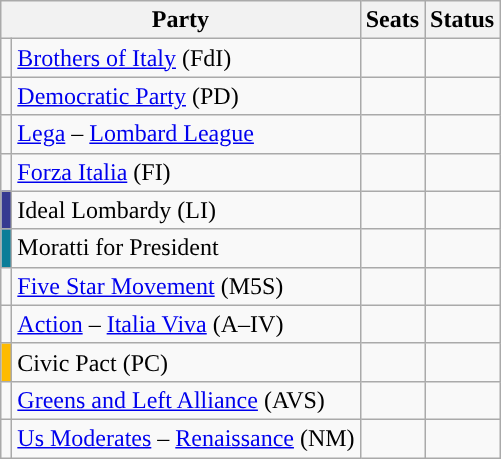<table class=wikitable>
<tr>
<th colspan=2>Party</th>
<th>Seats</th>
<th>Status</th>
</tr>
<tr>
<td style="color:inherit;background:"></td>
<td><a href='#'>Brothers of Italy</a> (FdI)</td>
<td></td>
<td></td>
</tr>
<tr>
<td style="color:inherit;background:"></td>
<td><a href='#'>Democratic Party</a> (PD)</td>
<td></td>
<td></td>
</tr>
<tr>
<td style="color:inherit;background:"></td>
<td><a href='#'>Lega</a> – <a href='#'>Lombard League</a></td>
<td></td>
<td></td>
</tr>
<tr>
<td style="color:inherit;background:"></td>
<td><a href='#'>Forza Italia</a> (FI)</td>
<td></td>
<td></td>
</tr>
<tr>
<td style="color:inherit;background:#363A91"></td>
<td>Ideal Lombardy (LI)</td>
<td></td>
<td></td>
</tr>
<tr>
<td style="color:inherit;background:#0A7D98"></td>
<td>Moratti for President</td>
<td></td>
<td></td>
</tr>
<tr>
<td style="color:inherit;background:"></td>
<td><a href='#'>Five Star Movement</a> (M5S)</td>
<td></td>
<td></td>
</tr>
<tr>
<td style="color:inherit;background:"></td>
<td><a href='#'>Action</a> – <a href='#'>Italia Viva</a> (A–IV)</td>
<td></td>
<td></td>
</tr>
<tr>
<td style="color:inherit;background:#FEBB00"></td>
<td>Civic Pact (PC)</td>
<td></td>
<td></td>
</tr>
<tr>
<td style="color:inherit;background:"></td>
<td><a href='#'>Greens and Left Alliance</a> (AVS)</td>
<td></td>
<td></td>
</tr>
<tr>
<td style="color:inherit;background:"></td>
<td><a href='#'>Us Moderates</a> – <a href='#'>Renaissance</a> (NM)</td>
<td></td>
<td></td>
</tr>
</table>
